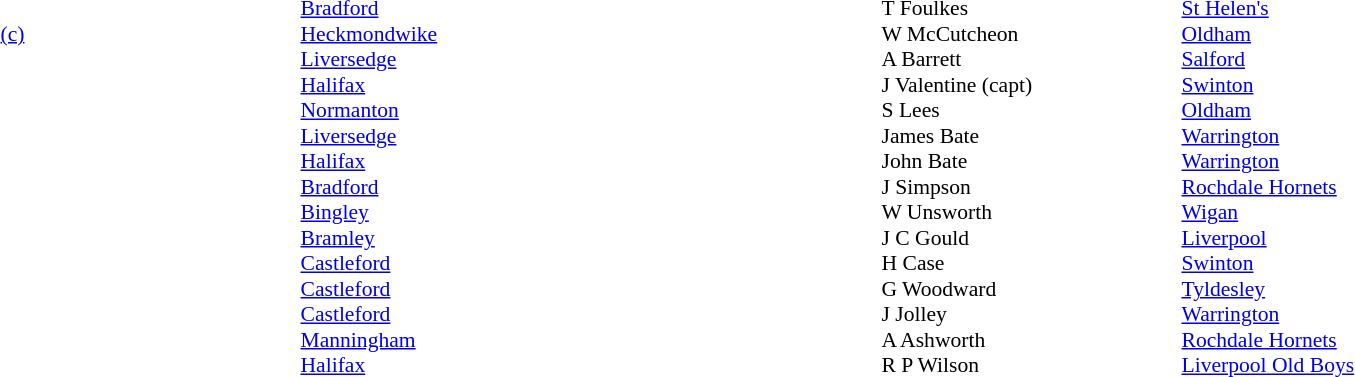<table width="80%">
<tr>
<td valign="top" width="50%"><br><table style="font-size: 90%" cellspacing="0" cellpadding="0">
<tr>
<th width="20"></th>
<th width="200"></th>
</tr>
<tr>
<td></td>
<td></td>
<td><a href='#'>Bradford</a></td>
</tr>
<tr>
<td></td>
<td> <a href='#'>(c)</a></td>
<td><a href='#'>Heckmondwike</a></td>
</tr>
<tr>
<td></td>
<td></td>
<td><a href='#'>Liversedge</a></td>
</tr>
<tr>
<td></td>
<td></td>
<td><a href='#'>Halifax</a></td>
</tr>
<tr>
<td></td>
<td></td>
<td><a href='#'>Normanton</a></td>
</tr>
<tr>
<td></td>
<td></td>
<td><a href='#'>Liversedge</a></td>
</tr>
<tr>
<td></td>
<td></td>
<td><a href='#'>Halifax</a></td>
</tr>
<tr>
<td></td>
<td></td>
<td><a href='#'>Bradford</a></td>
</tr>
<tr>
<td></td>
<td></td>
<td><a href='#'>Bingley</a></td>
</tr>
<tr>
<td></td>
<td></td>
<td><a href='#'>Bramley</a></td>
</tr>
<tr>
<td></td>
<td></td>
<td><a href='#'>Castleford</a></td>
</tr>
<tr>
<td></td>
<td></td>
<td><a href='#'>Castleford</a></td>
</tr>
<tr>
<td></td>
<td></td>
<td><a href='#'>Castleford</a></td>
</tr>
<tr>
<td></td>
<td></td>
<td><a href='#'>Manningham</a></td>
</tr>
<tr>
<td></td>
<td></td>
<td><a href='#'>Halifax</a></td>
</tr>
<tr>
</tr>
</table>
</td>
<td valign="top" width="50%"><br><table style="font-size: 90%" cellspacing="0" cellpadding="0" align="center">
<tr>
<th width="20"></th>
<th width="200"></th>
</tr>
<tr>
<td></td>
<td>T Foulkes</td>
<td><a href='#'>St Helen's</a></td>
</tr>
<tr>
<td></td>
<td>W McCutcheon</td>
<td><a href='#'>Oldham</a></td>
</tr>
<tr>
<td></td>
<td>A Barrett</td>
<td><a href='#'>Salford</a></td>
</tr>
<tr>
<td></td>
<td>J Valentine (capt)</td>
<td><a href='#'>Swinton</a></td>
</tr>
<tr>
<td></td>
<td>S Lees</td>
<td><a href='#'>Oldham</a></td>
</tr>
<tr>
<td></td>
<td>James Bate</td>
<td><a href='#'>Warrington</a></td>
</tr>
<tr>
<td></td>
<td>John Bate</td>
<td><a href='#'>Warrington</a></td>
</tr>
<tr>
<td></td>
<td>J Simpson</td>
<td><a href='#'>Rochdale Hornets</a></td>
</tr>
<tr>
<td></td>
<td>W Unsworth</td>
<td><a href='#'>Wigan</a></td>
</tr>
<tr>
<td></td>
<td>J C Gould</td>
<td><a href='#'>Liverpool</a></td>
</tr>
<tr>
<td></td>
<td>H Case</td>
<td><a href='#'>Swinton</a></td>
</tr>
<tr>
<td></td>
<td>G Woodward</td>
<td><a href='#'>Tyldesley</a></td>
</tr>
<tr>
<td></td>
<td>J Jolley</td>
<td><a href='#'>Warrington</a></td>
</tr>
<tr>
<td></td>
<td>A Ashworth</td>
<td><a href='#'>Rochdale Hornets</a></td>
</tr>
<tr>
<td></td>
<td>R P Wilson</td>
<td><a href='#'>Liverpool Old Boys</a></td>
</tr>
<tr>
</tr>
</table>
</td>
</tr>
</table>
